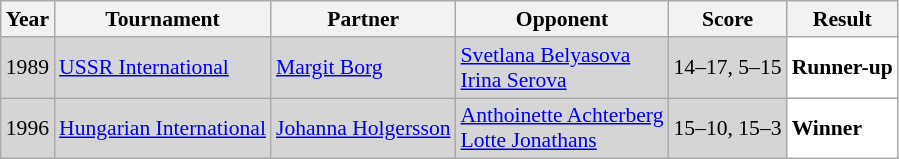<table class="sortable wikitable" style="font-size: 90%">
<tr>
<th>Year</th>
<th>Tournament</th>
<th>Partner</th>
<th>Opponent</th>
<th>Score</th>
<th>Result</th>
</tr>
<tr style="background:#D5D5D5">
<td align="center">1989</td>
<td align="left"><a href='#'>USSR International</a></td>
<td align="left"> <a href='#'>Margit Borg</a></td>
<td align="left"> <a href='#'>Svetlana Belyasova</a><br> <a href='#'>Irina Serova</a></td>
<td align="left">14–17, 5–15</td>
<td style="text-align:left; background:white"> <strong>Runner-up</strong></td>
</tr>
<tr style="background:#D5D5D5">
<td align="center">1996</td>
<td align="left"><a href='#'>Hungarian International</a></td>
<td align="left"> <a href='#'>Johanna Holgersson</a></td>
<td align="left"> <a href='#'>Anthoinette Achterberg</a><br> <a href='#'>Lotte Jonathans</a></td>
<td align="left">15–10, 15–3</td>
<td style="text-align:left; background:white"> <strong>Winner</strong></td>
</tr>
</table>
